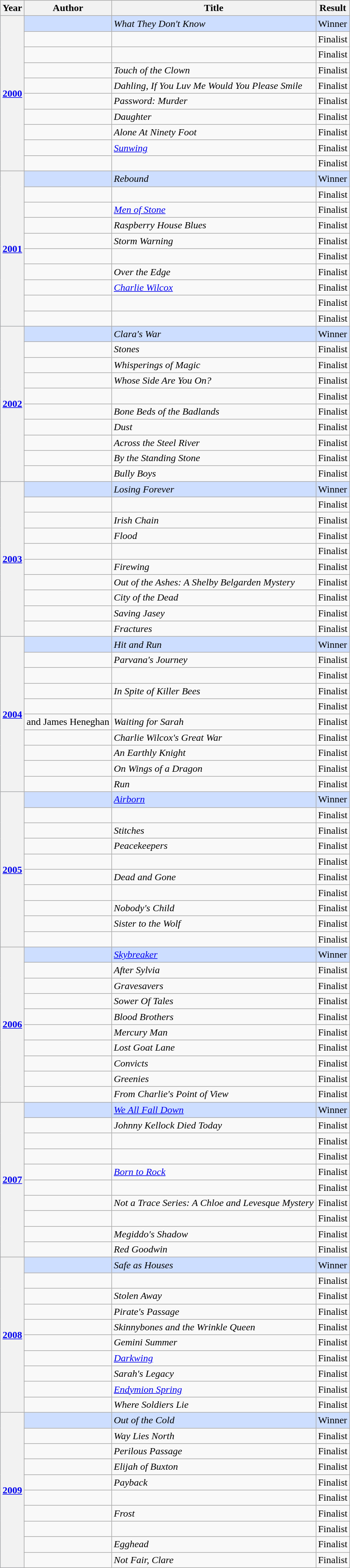<table class="wikitable sortable mw-collapsible">
<tr>
<th>Year</th>
<th>Author</th>
<th>Title</th>
<th>Result</th>
</tr>
<tr style=background:#cddeff>
<th rowspan="10"><a href='#'>2000</a></th>
<td></td>
<td><em>What They Don't Know</em></td>
<td>Winner</td>
</tr>
<tr>
<td></td>
<td><em></em></td>
<td>Finalist</td>
</tr>
<tr>
<td></td>
<td><em></em></td>
<td>Finalist</td>
</tr>
<tr>
<td></td>
<td><em>Touch of the Clown</em></td>
<td>Finalist</td>
</tr>
<tr>
<td></td>
<td><em>Dahling, If You Luv Me Would You Please Smile</em></td>
<td>Finalist</td>
</tr>
<tr>
<td></td>
<td><em>Password: Murder</em></td>
<td>Finalist</td>
</tr>
<tr>
<td></td>
<td><em>Daughter</em></td>
<td>Finalist</td>
</tr>
<tr>
<td></td>
<td><em>Alone At Ninety Foot</em></td>
<td>Finalist</td>
</tr>
<tr>
<td></td>
<td><em><a href='#'>Sunwing</a></em></td>
<td>Finalist</td>
</tr>
<tr>
<td></td>
<td><em></em></td>
<td>Finalist</td>
</tr>
<tr style=background:#cddeff>
<th rowspan="10"><a href='#'>2001</a></th>
<td></td>
<td><em>Rebound</em></td>
<td>Winner</td>
</tr>
<tr>
<td></td>
<td><em></em></td>
<td>Finalist</td>
</tr>
<tr>
<td></td>
<td><em><a href='#'>Men of Stone</a></em></td>
<td>Finalist</td>
</tr>
<tr>
<td></td>
<td><em>Raspberry House Blues</em></td>
<td>Finalist</td>
</tr>
<tr>
<td></td>
<td><em>Storm Warning</em></td>
<td>Finalist</td>
</tr>
<tr>
<td></td>
<td><em></em></td>
<td>Finalist</td>
</tr>
<tr>
<td></td>
<td><em>Over the Edge</em></td>
<td>Finalist</td>
</tr>
<tr>
<td></td>
<td><em><a href='#'>Charlie Wilcox</a></em></td>
<td>Finalist</td>
</tr>
<tr>
<td></td>
<td><em></em></td>
<td>Finalist</td>
</tr>
<tr>
<td></td>
<td><em></em></td>
<td>Finalist</td>
</tr>
<tr style=background:#cddeff>
<th rowspan="10"><a href='#'>2002</a></th>
<td></td>
<td><em>Clara's War</em></td>
<td>Winner</td>
</tr>
<tr>
<td></td>
<td><em>Stones</em></td>
<td>Finalist</td>
</tr>
<tr>
<td></td>
<td><em>Whisperings of Magic</em></td>
<td>Finalist</td>
</tr>
<tr>
<td></td>
<td><em>Whose Side Are You On?</em></td>
<td>Finalist</td>
</tr>
<tr>
<td></td>
<td><em></em></td>
<td>Finalist</td>
</tr>
<tr>
<td></td>
<td><em>Bone Beds of the Badlands</em></td>
<td>Finalist</td>
</tr>
<tr>
<td></td>
<td><em>Dust</em></td>
<td>Finalist</td>
</tr>
<tr>
<td></td>
<td><em>Across the Steel River</em></td>
<td>Finalist</td>
</tr>
<tr>
<td></td>
<td><em>By the Standing Stone</em></td>
<td>Finalist</td>
</tr>
<tr>
<td></td>
<td><em>Bully Boys</em></td>
<td>Finalist</td>
</tr>
<tr style=background:#cddeff>
<th rowspan="10"><a href='#'>2003</a></th>
<td></td>
<td><em>Losing Forever</em></td>
<td>Winner</td>
</tr>
<tr>
<td></td>
<td><em></em></td>
<td>Finalist</td>
</tr>
<tr>
<td></td>
<td><em>Irish Chain</em></td>
<td>Finalist</td>
</tr>
<tr>
<td></td>
<td><em>Flood</em></td>
<td>Finalist</td>
</tr>
<tr>
<td></td>
<td><em></em></td>
<td>Finalist</td>
</tr>
<tr>
<td></td>
<td><em>Firewing</em></td>
<td>Finalist</td>
</tr>
<tr>
<td></td>
<td><em>Out of the Ashes: A Shelby Belgarden Mystery</em></td>
<td>Finalist</td>
</tr>
<tr>
<td></td>
<td><em>City of the Dead</em></td>
<td>Finalist</td>
</tr>
<tr>
<td></td>
<td><em>Saving Jasey</em></td>
<td>Finalist</td>
</tr>
<tr>
<td></td>
<td><em>Fractures</em></td>
<td>Finalist</td>
</tr>
<tr style=background:#cddeff>
<th rowspan="10"><a href='#'>2004</a></th>
<td></td>
<td><em>Hit and Run</em></td>
<td>Winner</td>
</tr>
<tr>
<td></td>
<td><em>Parvana's Journey</em></td>
<td>Finalist</td>
</tr>
<tr>
<td></td>
<td><em></em></td>
<td>Finalist</td>
</tr>
<tr>
<td></td>
<td><em>In Spite of Killer Bees</em></td>
<td>Finalist</td>
</tr>
<tr>
<td></td>
<td><em></em></td>
<td>Finalist</td>
</tr>
<tr>
<td> and James Heneghan</td>
<td><em>Waiting for Sarah</em></td>
<td>Finalist</td>
</tr>
<tr>
<td></td>
<td><em>Charlie Wilcox's Great War</em></td>
<td>Finalist</td>
</tr>
<tr>
<td></td>
<td><em>An Earthly Knight</em></td>
<td>Finalist</td>
</tr>
<tr>
<td></td>
<td><em>On Wings of a Dragon</em></td>
<td>Finalist</td>
</tr>
<tr>
<td></td>
<td><em>Run</em></td>
<td>Finalist</td>
</tr>
<tr style=background:#cddeff>
<th rowspan="10"><a href='#'>2005</a></th>
<td></td>
<td><em><a href='#'>Airborn</a></em></td>
<td>Winner</td>
</tr>
<tr>
<td></td>
<td><em></em></td>
<td>Finalist</td>
</tr>
<tr>
<td></td>
<td><em>Stitches</em></td>
<td>Finalist</td>
</tr>
<tr>
<td></td>
<td><em>Peacekeepers</em></td>
<td>Finalist</td>
</tr>
<tr>
<td></td>
<td><em></em></td>
<td>Finalist</td>
</tr>
<tr>
<td></td>
<td><em>Dead and Gone</em></td>
<td>Finalist</td>
</tr>
<tr>
<td></td>
<td><em></em></td>
<td>Finalist</td>
</tr>
<tr>
<td></td>
<td><em>Nobody's Child</em></td>
<td>Finalist</td>
</tr>
<tr>
<td></td>
<td><em>Sister to the Wolf</em></td>
<td>Finalist</td>
</tr>
<tr>
<td></td>
<td><em></em></td>
<td>Finalist</td>
</tr>
<tr style=background:#cddeff>
<th rowspan="10"><a href='#'>2006</a></th>
<td></td>
<td><em><a href='#'>Skybreaker</a></em></td>
<td>Winner</td>
</tr>
<tr>
<td></td>
<td><em>After Sylvia</em></td>
<td>Finalist</td>
</tr>
<tr>
<td></td>
<td><em>Gravesavers</em></td>
<td>Finalist</td>
</tr>
<tr>
<td></td>
<td><em>Sower Of Tales</em></td>
<td>Finalist</td>
</tr>
<tr>
<td></td>
<td><em>Blood Brothers</em></td>
<td>Finalist</td>
</tr>
<tr>
<td></td>
<td><em>Mercury Man</em></td>
<td>Finalist</td>
</tr>
<tr>
<td></td>
<td><em>Lost Goat Lane</em></td>
<td>Finalist</td>
</tr>
<tr>
<td></td>
<td><em>Convicts</em></td>
<td>Finalist</td>
</tr>
<tr>
<td></td>
<td><em>Greenies</em></td>
<td>Finalist</td>
</tr>
<tr>
<td></td>
<td><em>From Charlie's Point of View</em></td>
<td>Finalist</td>
</tr>
<tr style=background:#cddeff>
<th rowspan="10"><a href='#'>2007</a></th>
<td></td>
<td><em><a href='#'>We All Fall Down</a></em></td>
<td>Winner</td>
</tr>
<tr>
<td></td>
<td><em>Johnny Kellock Died Today</em></td>
<td>Finalist</td>
</tr>
<tr>
<td></td>
<td><em></em></td>
<td>Finalist</td>
</tr>
<tr>
<td></td>
<td><em></em></td>
<td>Finalist</td>
</tr>
<tr>
<td></td>
<td><em><a href='#'>Born to Rock</a></em></td>
<td>Finalist</td>
</tr>
<tr>
<td></td>
<td><em></em></td>
<td>Finalist</td>
</tr>
<tr>
<td></td>
<td><em>Not a Trace Series: A Chloe and Levesque Mystery</em></td>
<td>Finalist</td>
</tr>
<tr>
<td></td>
<td><em></em></td>
<td>Finalist</td>
</tr>
<tr>
<td></td>
<td><em>Megiddo's Shadow</em></td>
<td>Finalist</td>
</tr>
<tr>
<td></td>
<td><em>Red Goodwin</em></td>
<td>Finalist</td>
</tr>
<tr style=background:#cddeff>
<th rowspan="10"><a href='#'>2008</a></th>
<td></td>
<td><em>Safe as Houses</em></td>
<td>Winner</td>
</tr>
<tr>
<td></td>
<td><em></em></td>
<td>Finalist</td>
</tr>
<tr>
<td></td>
<td><em>Stolen Away</em></td>
<td>Finalist</td>
</tr>
<tr>
<td></td>
<td><em>Pirate's Passage</em></td>
<td>Finalist</td>
</tr>
<tr>
<td></td>
<td><em>Skinnybones and the Wrinkle Queen</em></td>
<td>Finalist</td>
</tr>
<tr>
<td></td>
<td><em>Gemini Summer</em></td>
<td>Finalist</td>
</tr>
<tr>
<td></td>
<td><em><a href='#'>Darkwing</a></em></td>
<td>Finalist</td>
</tr>
<tr>
<td></td>
<td><em>Sarah's Legacy</em></td>
<td>Finalist</td>
</tr>
<tr>
<td></td>
<td><em><a href='#'>Endymion Spring</a></em></td>
<td>Finalist</td>
</tr>
<tr>
<td></td>
<td><em>Where Soldiers Lie</em></td>
<td>Finalist</td>
</tr>
<tr style=background:#cddeff>
<th rowspan="10"><a href='#'>2009</a></th>
<td></td>
<td><em>Out of the Cold</em></td>
<td>Winner</td>
</tr>
<tr>
<td></td>
<td><em>Way Lies North</em></td>
<td>Finalist</td>
</tr>
<tr>
<td></td>
<td><em>Perilous Passage</em></td>
<td>Finalist</td>
</tr>
<tr>
<td></td>
<td><em>Elijah of Buxton</em></td>
<td>Finalist</td>
</tr>
<tr>
<td></td>
<td><em>Payback</em></td>
<td>Finalist</td>
</tr>
<tr>
<td></td>
<td><em></em></td>
<td>Finalist</td>
</tr>
<tr>
<td></td>
<td><em>Frost</em></td>
<td>Finalist</td>
</tr>
<tr>
<td></td>
<td><em></em></td>
<td>Finalist</td>
</tr>
<tr>
<td></td>
<td><em>Egghead</em></td>
<td>Finalist</td>
</tr>
<tr>
<td></td>
<td><em>Not Fair, Clare</em></td>
<td>Finalist</td>
</tr>
</table>
